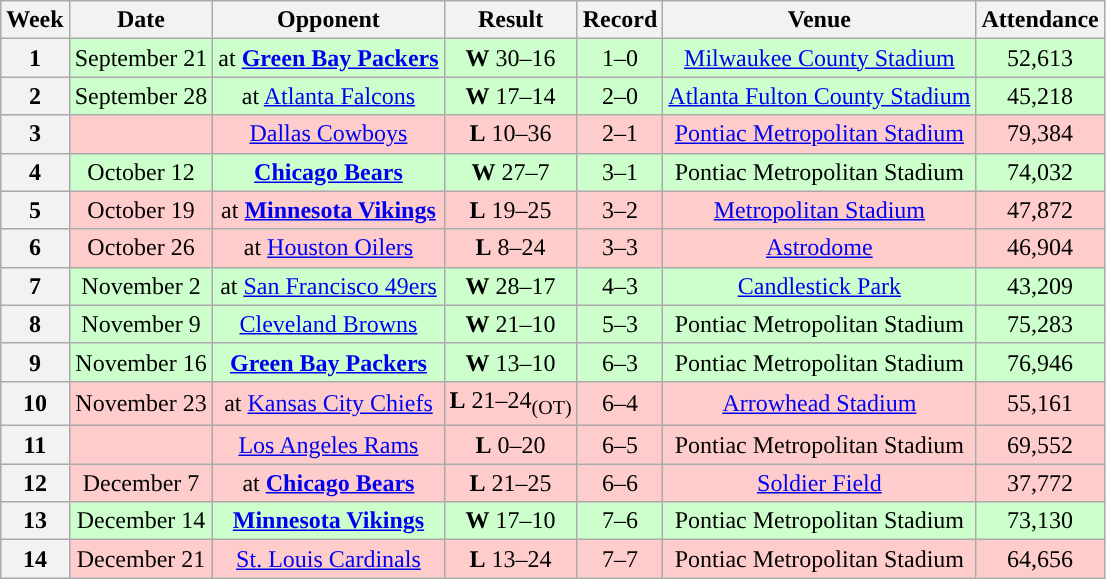<table class="wikitable" style="text-align:center">
<tr>
<th>Week</th>
<th>Date</th>
<th>Opponent</th>
<th>Result</th>
<th>Record</th>
<th>Venue</th>
<th>Attendance</th>
</tr>
<tr style="background:#cfc">
<th>1</th>
<td>September 21</td>
<td>at <strong><a href='#'>Green Bay Packers</a></strong></td>
<td><strong>W</strong> 30–16</td>
<td>1–0</td>
<td><a href='#'>Milwaukee County Stadium</a></td>
<td>52,613</td>
</tr>
<tr style="background:#cfc">
<th>2</th>
<td>September 28</td>
<td>at <a href='#'>Atlanta Falcons</a></td>
<td><strong>W</strong> 17–14</td>
<td>2–0</td>
<td><a href='#'>Atlanta Fulton County Stadium</a></td>
<td>45,218</td>
</tr>
<tr style="background:#fcc">
<th>3</th>
<td></td>
<td><a href='#'>Dallas Cowboys</a></td>
<td><strong>L</strong> 10–36</td>
<td>2–1</td>
<td><a href='#'>Pontiac Metropolitan Stadium</a></td>
<td>79,384</td>
</tr>
<tr style="background:#cfc">
<th>4</th>
<td>October 12</td>
<td><strong><a href='#'>Chicago Bears</a></strong></td>
<td><strong>W</strong> 27–7</td>
<td>3–1</td>
<td>Pontiac Metropolitan Stadium</td>
<td>74,032</td>
</tr>
<tr style="background:#fcc">
<th>5</th>
<td>October 19</td>
<td>at <strong><a href='#'>Minnesota Vikings</a></strong></td>
<td><strong>L</strong> 19–25</td>
<td>3–2</td>
<td><a href='#'>Metropolitan Stadium</a></td>
<td>47,872</td>
</tr>
<tr style="background:#fcc">
<th>6</th>
<td>October 26</td>
<td>at <a href='#'>Houston Oilers</a></td>
<td><strong>L</strong> 8–24</td>
<td>3–3</td>
<td><a href='#'>Astrodome</a></td>
<td>46,904</td>
</tr>
<tr style="background:#cfc">
<th>7</th>
<td>November 2</td>
<td>at <a href='#'>San Francisco 49ers</a></td>
<td><strong>W</strong> 28–17</td>
<td>4–3</td>
<td><a href='#'>Candlestick Park</a></td>
<td>43,209</td>
</tr>
<tr style="background:#cfc">
<th>8</th>
<td>November 9</td>
<td><a href='#'>Cleveland Browns</a></td>
<td><strong>W</strong> 21–10</td>
<td>5–3</td>
<td>Pontiac Metropolitan Stadium</td>
<td>75,283</td>
</tr>
<tr style="background:#cfc">
<th>9</th>
<td>November 16</td>
<td><strong><a href='#'>Green Bay Packers</a></strong></td>
<td><strong>W</strong> 13–10</td>
<td>6–3</td>
<td>Pontiac Metropolitan Stadium</td>
<td>76,946</td>
</tr>
<tr style="background:#fcc">
<th>10</th>
<td>November 23</td>
<td>at <a href='#'>Kansas City Chiefs</a></td>
<td><strong>L</strong> 21–24<sub>(OT)</sub></td>
<td>6–4</td>
<td><a href='#'>Arrowhead Stadium</a></td>
<td>55,161</td>
</tr>
<tr style="background:#fcc">
<th>11</th>
<td></td>
<td><a href='#'>Los Angeles Rams</a></td>
<td><strong>L</strong> 0–20</td>
<td>6–5</td>
<td>Pontiac Metropolitan Stadium</td>
<td>69,552</td>
</tr>
<tr style="background:#fcc">
<th>12</th>
<td>December 7</td>
<td>at <strong><a href='#'>Chicago Bears</a></strong></td>
<td><strong>L</strong> 21–25</td>
<td>6–6</td>
<td><a href='#'>Soldier Field</a></td>
<td>37,772</td>
</tr>
<tr style="background:#cfc">
<th>13</th>
<td>December 14</td>
<td><strong><a href='#'>Minnesota Vikings</a></strong></td>
<td><strong>W</strong> 17–10</td>
<td>7–6</td>
<td>Pontiac Metropolitan Stadium</td>
<td>73,130</td>
</tr>
<tr style="background:#fcc">
<th>14</th>
<td>December 21</td>
<td><a href='#'>St. Louis Cardinals</a></td>
<td><strong>L</strong> 13–24</td>
<td>7–7</td>
<td>Pontiac Metropolitan Stadium</td>
<td>64,656</td>
</tr>
</table>
